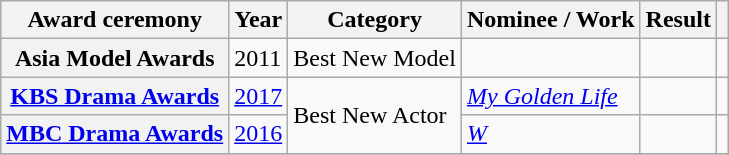<table class="wikitable plainrowheaders sortable">
<tr>
<th scope="col">Award ceremony</th>
<th scope="col">Year</th>
<th scope="col">Category</th>
<th scope="col">Nominee / Work</th>
<th scope="col">Result</th>
<th scope="col" class="unsortable"></th>
</tr>
<tr>
<th scope="row">Asia Model Awards</th>
<td>2011</td>
<td>Best New Model</td>
<td></td>
<td></td>
<td></td>
</tr>
<tr>
<th scope="row"  rowspan="1"><a href='#'>KBS Drama Awards</a></th>
<td><a href='#'>2017</a></td>
<td rowspan=2>Best New Actor</td>
<td><em><a href='#'>My Golden Life</a></em></td>
<td></td>
<td></td>
</tr>
<tr>
<th scope="row"  rowspan="1"><a href='#'>MBC Drama Awards</a></th>
<td><a href='#'>2016</a></td>
<td><em><a href='#'>W</a></em></td>
<td></td>
<td></td>
</tr>
<tr>
</tr>
</table>
